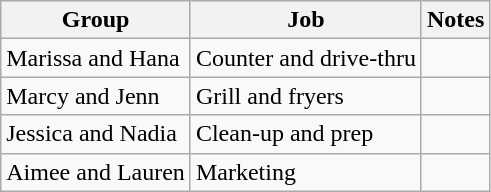<table class="wikitable">
<tr>
<th>Group</th>
<th>Job</th>
<th>Notes</th>
</tr>
<tr>
<td>Marissa and Hana</td>
<td>Counter and drive-thru</td>
<td></td>
</tr>
<tr>
<td>Marcy and Jenn</td>
<td>Grill and fryers</td>
<td></td>
</tr>
<tr>
<td>Jessica and Nadia</td>
<td>Clean-up and prep</td>
<td></td>
</tr>
<tr>
<td>Aimee and Lauren</td>
<td>Marketing</td>
<td></td>
</tr>
</table>
